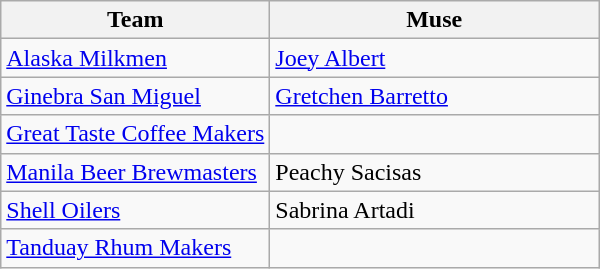<table class="wikitable sortable sortable">
<tr>
<th style="width:45%;">Team</th>
<th style="width:55%;">Muse</th>
</tr>
<tr>
<td><a href='#'>Alaska Milkmen</a></td>
<td><a href='#'>Joey Albert</a></td>
</tr>
<tr>
<td><a href='#'>Ginebra San Miguel</a></td>
<td><a href='#'>Gretchen Barretto</a></td>
</tr>
<tr>
<td><a href='#'>Great Taste Coffee Makers</a></td>
<td></td>
</tr>
<tr>
<td><a href='#'>Manila Beer Brewmasters</a></td>
<td>Peachy Sacisas</td>
</tr>
<tr>
<td><a href='#'>Shell Oilers</a></td>
<td>Sabrina Artadi</td>
</tr>
<tr>
<td><a href='#'>Tanduay Rhum Makers</a></td>
<td></td>
</tr>
</table>
